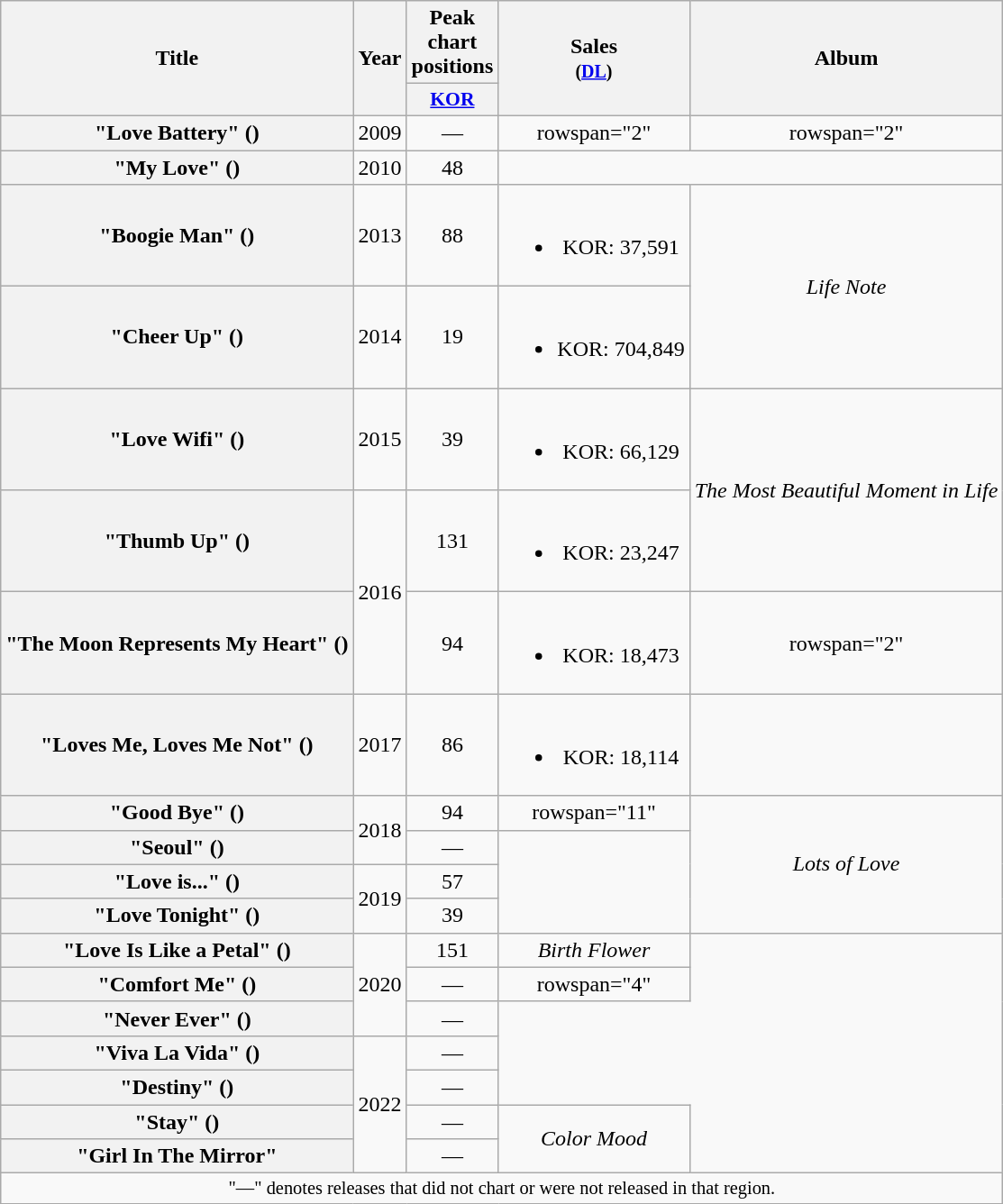<table class="wikitable plainrowheaders" style="text-align:center">
<tr>
<th scope="col" rowspan="2">Title</th>
<th scope="col" rowspan="2">Year</th>
<th scope="col">Peak chart positions</th>
<th scope="col" rowspan="2">Sales<br><small>(<a href='#'>DL</a>)</small></th>
<th scope="col" rowspan="2">Album</th>
</tr>
<tr>
<th style="width:4em;font-size:90%"><a href='#'>KOR</a><br></th>
</tr>
<tr>
<th scope="row">"Love Battery" ()</th>
<td>2009</td>
<td>—</td>
<td>rowspan="2" </td>
<td>rowspan="2" </td>
</tr>
<tr>
<th scope="row">"My Love" ()</th>
<td>2010</td>
<td>48</td>
</tr>
<tr>
<th scope="row">"Boogie Man" ()</th>
<td>2013</td>
<td>88</td>
<td><br><ul><li>KOR: 37,591</li></ul></td>
<td rowspan="2"><em>Life Note</em></td>
</tr>
<tr>
<th scope="row">"Cheer Up" ()</th>
<td>2014</td>
<td>19</td>
<td><br><ul><li>KOR: 704,849</li></ul></td>
</tr>
<tr>
<th scope="row">"Love Wifi" ()</th>
<td>2015</td>
<td>39</td>
<td><br><ul><li>KOR: 66,129</li></ul></td>
<td rowspan="2"><em>The Most Beautiful Moment in Life</em></td>
</tr>
<tr>
<th scope="row">"Thumb Up" ()</th>
<td rowspan="2">2016</td>
<td>131</td>
<td><br><ul><li>KOR: 23,247</li></ul></td>
</tr>
<tr>
<th scope="row">"The Moon Represents My Heart" ()</th>
<td>94</td>
<td><br><ul><li>KOR: 18,473</li></ul></td>
<td>rowspan="2" </td>
</tr>
<tr>
<th scope="row">"Loves Me, Loves Me Not" ()</th>
<td>2017</td>
<td>86</td>
<td><br><ul><li>KOR: 18,114</li></ul></td>
</tr>
<tr>
<th scope="row">"Good Bye" ()</th>
<td rowspan="2">2018</td>
<td>94</td>
<td>rowspan="11" </td>
<td rowspan="4"><em>Lots of Love</em></td>
</tr>
<tr>
<th scope="row">"Seoul" ()<br></th>
<td>—</td>
</tr>
<tr>
<th scope="row">"Love is..." ()</th>
<td rowspan="2">2019</td>
<td>57</td>
</tr>
<tr>
<th scope="row">"Love Tonight" ()</th>
<td>39</td>
</tr>
<tr>
<th scope="row">"Love Is Like a Petal" ()</th>
<td rowspan="3">2020</td>
<td>151</td>
<td><em>Birth Flower</em></td>
</tr>
<tr>
<th scope="row">"Comfort Me" ()</th>
<td>—</td>
<td>rowspan="4" </td>
</tr>
<tr>
<th scope="row">"Never Ever" ()</th>
<td>—</td>
</tr>
<tr>
<th scope="row">"Viva La Vida" ()</th>
<td rowspan="4">2022</td>
<td>—</td>
</tr>
<tr>
<th scope="row">"Destiny" ()</th>
<td>—</td>
</tr>
<tr>
<th scope="row">"Stay" ()</th>
<td>—</td>
<td rowspan="2"><em>Color Mood</em></td>
</tr>
<tr>
<th scope="row">"Girl In The Mirror"<br></th>
<td>—</td>
</tr>
<tr>
<td colspan="5" style="font-size:85%">"—" denotes releases that did not chart or were not released in that region.</td>
</tr>
</table>
